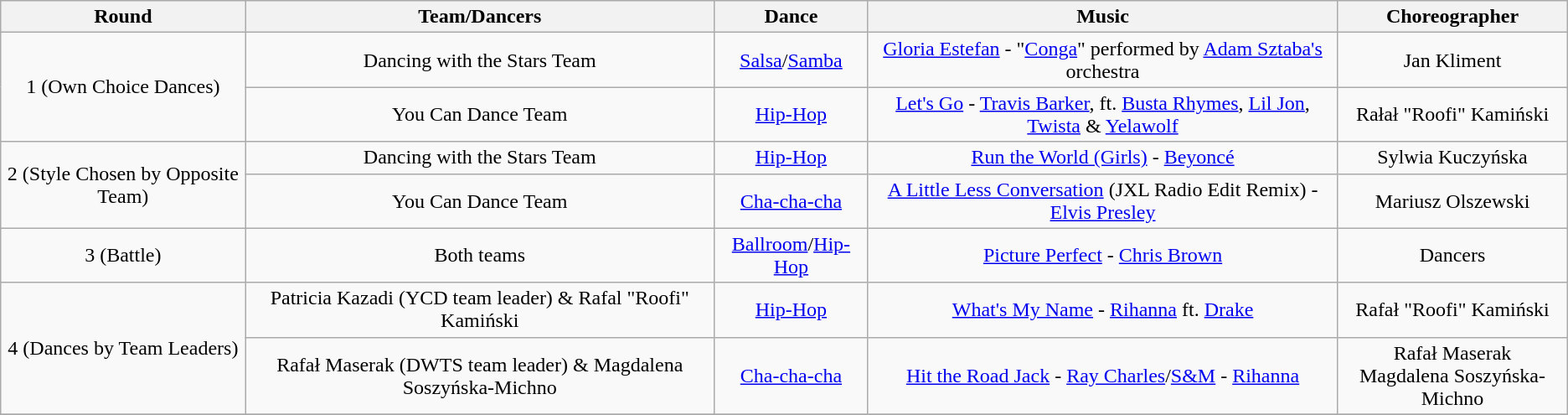<table class="sortable wikitable" style="text-align:center">
<tr>
<th>Round</th>
<th>Team/Dancers</th>
<th>Dance</th>
<th>Music</th>
<th>Choreographer</th>
</tr>
<tr>
<td rowspan=2>1 (Own Choice Dances)</td>
<td>Dancing with the Stars Team</td>
<td><a href='#'>Salsa</a>/<a href='#'>Samba</a></td>
<td><a href='#'>Gloria Estefan</a> - "<a href='#'>Conga</a>" performed by <a href='#'>Adam Sztaba's</a> orchestra</td>
<td>Jan Kliment</td>
</tr>
<tr>
<td>You Can Dance Team</td>
<td><a href='#'>Hip-Hop</a></td>
<td><a href='#'>Let's Go</a> - <a href='#'>Travis Barker</a>, ft. <a href='#'>Busta Rhymes</a>, <a href='#'>Lil Jon</a>, <a href='#'>Twista</a> & <a href='#'>Yelawolf</a></td>
<td>Rałał "Roofi" Kamiński</td>
</tr>
<tr>
<td rowspan=2>2 (Style Chosen by Opposite Team)</td>
<td>Dancing with the Stars Team</td>
<td><a href='#'>Hip-Hop</a></td>
<td><a href='#'>Run the World (Girls)</a> - <a href='#'>Beyoncé</a></td>
<td>Sylwia Kuczyńska</td>
</tr>
<tr>
<td>You Can Dance Team</td>
<td><a href='#'>Cha-cha-cha</a></td>
<td><a href='#'>A Little Less Conversation</a> (JXL Radio Edit Remix) - <a href='#'>Elvis Presley</a></td>
<td>Mariusz Olszewski</td>
</tr>
<tr>
<td>3 (Battle)</td>
<td>Both teams</td>
<td><a href='#'>Ballroom</a>/<a href='#'>Hip-Hop</a></td>
<td><a href='#'>Picture Perfect</a> - <a href='#'>Chris Brown</a></td>
<td>Dancers</td>
</tr>
<tr>
<td rowspan=2>4 (Dances by Team Leaders)</td>
<td>Patricia Kazadi (YCD team leader) & Rafal "Roofi" Kamiński</td>
<td><a href='#'>Hip-Hop</a></td>
<td><a href='#'>What's My Name</a> - <a href='#'>Rihanna</a> ft. <a href='#'>Drake</a></td>
<td>Rafał "Roofi" Kamiński</td>
</tr>
<tr>
<td>Rafał Maserak (DWTS team leader) & Magdalena Soszyńska-Michno</td>
<td><a href='#'>Cha-cha-cha</a></td>
<td><a href='#'>Hit the Road Jack</a> - <a href='#'>Ray Charles</a>/<a href='#'>S&M</a> - <a href='#'>Rihanna</a></td>
<td>Rafał Maserak<br>Magdalena Soszyńska-Michno</td>
</tr>
<tr>
</tr>
</table>
